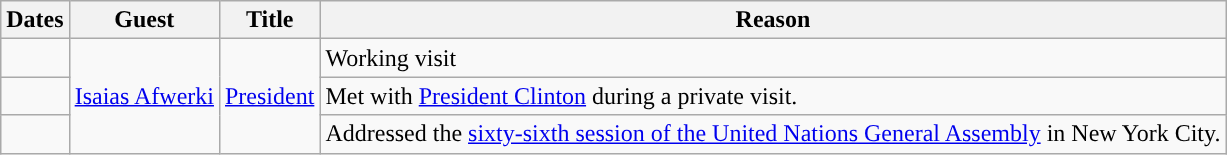<table class="wikitable sortable">
<tr>
<th>Dates</th>
<th>Guest</th>
<th>Title</th>
<th>Reason</th>
</tr>
<tr>
<td></td>
<td rowspan=3><a href='#'>Isaias Afwerki</a></td>
<td rowspan=3><a href='#'>President</a></td>
<td>Working visit</td>
</tr>
<tr>
<td></td>
<td>Met with <a href='#'>President Clinton</a> during a private visit.</td>
</tr>
<tr>
<td></td>
<td>Addressed the <a href='#'>sixty-sixth session of the United Nations General Assembly</a> in New York City.</td>
</tr>
</table>
